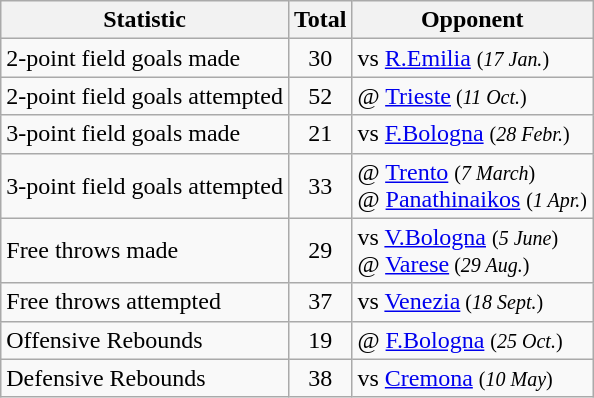<table class=wikitable>
<tr>
<th>Statistic</th>
<th>Total</th>
<th>Opponent</th>
</tr>
<tr>
<td>2-point field goals made</td>
<td style="text-align:center">30</td>
<td>vs  <a href='#'>R.Emilia</a> <small> (<em>17 Jan.</em>) </small></td>
</tr>
<tr>
<td>2-point field goals attempted</td>
<td style="text-align:center">52</td>
<td>@  <a href='#'>Trieste</a><small> (<em>11 Oct.</em>) </small></td>
</tr>
<tr>
<td>3-point field goals made</td>
<td style="text-align:center">21</td>
<td>vs  <a href='#'>F.Bologna</a> <small> (<em>28 Febr.</em>) </small></td>
</tr>
<tr>
<td>3-point field goals attempted</td>
<td style="text-align:center">33</td>
<td>@  <a href='#'>Trento</a> <small> (<em>7 March</em>) </small> <br> @  <a href='#'>Panathinaikos</a> <small> (<em>1 Apr.</em>) </small></td>
</tr>
<tr>
<td>Free throws made</td>
<td style="text-align:center">29</td>
<td>vs  <a href='#'>V.Bologna</a> <small> (<em>5 June</em>) </small> <br> @  <a href='#'>Varese</a><small> (<em>29 Aug.</em>) </small></td>
</tr>
<tr>
<td>Free throws attempted</td>
<td style="text-align:center">37</td>
<td>vs  <a href='#'>Venezia</a><small> (<em>18 Sept.</em>) </small></td>
</tr>
<tr>
<td>Offensive Rebounds</td>
<td style="text-align:center">19</td>
<td>@  <a href='#'>F.Bologna</a> <small> (<em>25 Oct.</em>) </small></td>
</tr>
<tr>
<td>Defensive Rebounds</td>
<td style="text-align:center">38</td>
<td>vs  <a href='#'>Cremona</a> <small> (<em>10 May</em>) </small></td>
</tr>
</table>
